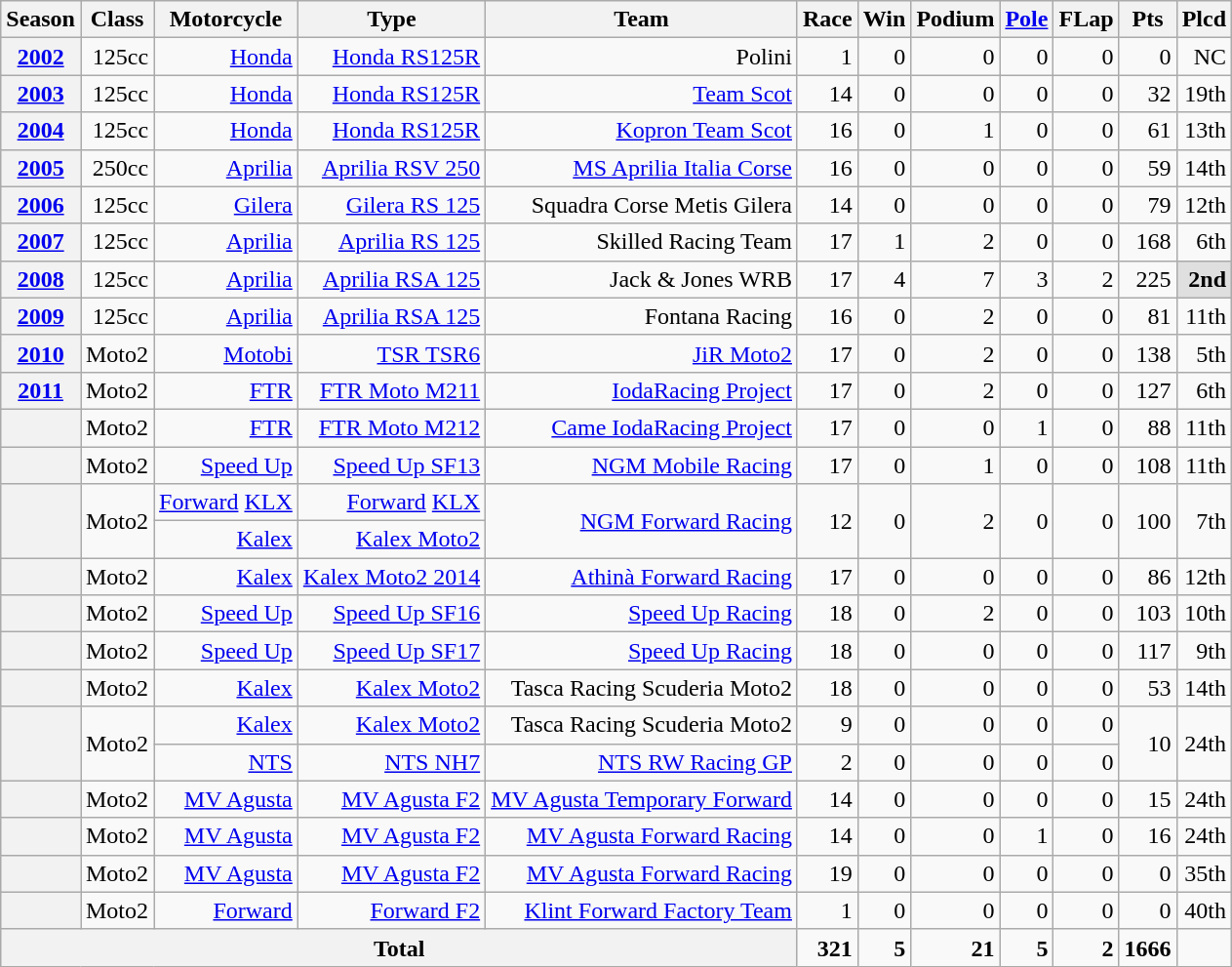<table class="wikitable" style=text-align:right>
<tr>
<th>Season</th>
<th>Class</th>
<th>Motorcycle</th>
<th>Type</th>
<th>Team</th>
<th>Race</th>
<th>Win</th>
<th>Podium</th>
<th><a href='#'>Pole</a></th>
<th>FLap</th>
<th>Pts</th>
<th>Plcd</th>
</tr>
<tr>
<th><a href='#'>2002</a></th>
<td>125cc</td>
<td><a href='#'>Honda</a></td>
<td><a href='#'>Honda RS125R</a></td>
<td>Polini</td>
<td>1</td>
<td>0</td>
<td>0</td>
<td>0</td>
<td>0</td>
<td>0</td>
<td>NC</td>
</tr>
<tr>
<th><a href='#'>2003</a></th>
<td>125cc</td>
<td><a href='#'>Honda</a></td>
<td><a href='#'>Honda RS125R</a></td>
<td><a href='#'>Team Scot</a></td>
<td>14</td>
<td>0</td>
<td>0</td>
<td>0</td>
<td>0</td>
<td>32</td>
<td>19th</td>
</tr>
<tr>
<th><a href='#'>2004</a></th>
<td>125cc</td>
<td><a href='#'>Honda</a></td>
<td><a href='#'>Honda RS125R</a></td>
<td><a href='#'>Kopron Team Scot</a></td>
<td>16</td>
<td>0</td>
<td>1</td>
<td>0</td>
<td>0</td>
<td>61</td>
<td>13th</td>
</tr>
<tr>
<th><a href='#'>2005</a></th>
<td>250cc</td>
<td><a href='#'>Aprilia</a></td>
<td><a href='#'>Aprilia RSV 250</a></td>
<td><a href='#'>MS Aprilia Italia Corse</a></td>
<td>16</td>
<td>0</td>
<td>0</td>
<td>0</td>
<td>0</td>
<td>59</td>
<td>14th</td>
</tr>
<tr>
<th><a href='#'>2006</a></th>
<td>125cc</td>
<td><a href='#'>Gilera</a></td>
<td><a href='#'>Gilera RS 125</a></td>
<td>Squadra Corse Metis Gilera</td>
<td>14</td>
<td>0</td>
<td>0</td>
<td>0</td>
<td>0</td>
<td>79</td>
<td>12th</td>
</tr>
<tr>
<th><a href='#'>2007</a></th>
<td>125cc</td>
<td><a href='#'>Aprilia</a></td>
<td><a href='#'>Aprilia RS 125</a></td>
<td>Skilled Racing Team</td>
<td>17</td>
<td>1</td>
<td>2</td>
<td>0</td>
<td>0</td>
<td>168</td>
<td>6th</td>
</tr>
<tr>
<th><a href='#'>2008</a></th>
<td>125cc</td>
<td><a href='#'>Aprilia</a></td>
<td><a href='#'>Aprilia RSA 125</a></td>
<td>Jack & Jones WRB</td>
<td>17</td>
<td>4</td>
<td>7</td>
<td>3</td>
<td>2</td>
<td>225</td>
<td style="background:#DFDFDF;"><strong>2nd</strong></td>
</tr>
<tr>
<th><a href='#'>2009</a></th>
<td>125cc</td>
<td><a href='#'>Aprilia</a></td>
<td><a href='#'>Aprilia RSA 125</a></td>
<td>Fontana Racing</td>
<td>16</td>
<td>0</td>
<td>2</td>
<td>0</td>
<td>0</td>
<td>81</td>
<td>11th</td>
</tr>
<tr>
<th><a href='#'>2010</a></th>
<td>Moto2</td>
<td><a href='#'>Motobi</a></td>
<td><a href='#'>TSR TSR6</a></td>
<td><a href='#'>JiR Moto2</a></td>
<td>17</td>
<td>0</td>
<td>2</td>
<td>0</td>
<td>0</td>
<td>138</td>
<td>5th</td>
</tr>
<tr>
<th><a href='#'>2011</a></th>
<td>Moto2</td>
<td><a href='#'>FTR</a></td>
<td><a href='#'>FTR Moto M211</a></td>
<td><a href='#'>IodaRacing Project</a></td>
<td>17</td>
<td>0</td>
<td>2</td>
<td>0</td>
<td>0</td>
<td>127</td>
<td>6th</td>
</tr>
<tr>
<th></th>
<td>Moto2</td>
<td><a href='#'>FTR</a></td>
<td><a href='#'>FTR Moto M212</a></td>
<td><a href='#'>Came IodaRacing Project</a></td>
<td>17</td>
<td>0</td>
<td>0</td>
<td>1</td>
<td>0</td>
<td>88</td>
<td>11th</td>
</tr>
<tr>
<th></th>
<td>Moto2</td>
<td><a href='#'>Speed Up</a></td>
<td><a href='#'>Speed Up SF13</a></td>
<td><a href='#'>NGM Mobile Racing</a></td>
<td>17</td>
<td>0</td>
<td>1</td>
<td>0</td>
<td>0</td>
<td>108</td>
<td>11th</td>
</tr>
<tr>
<th rowspan=2></th>
<td rowspan=2>Moto2</td>
<td><a href='#'>Forward</a> <a href='#'>KLX</a></td>
<td><a href='#'>Forward</a> <a href='#'>KLX</a></td>
<td rowspan=2><a href='#'>NGM Forward Racing</a></td>
<td rowspan=2>12</td>
<td rowspan=2>0</td>
<td rowspan=2>2</td>
<td rowspan=2>0</td>
<td rowspan=2>0</td>
<td rowspan=2>100</td>
<td rowspan=2>7th</td>
</tr>
<tr>
<td><a href='#'>Kalex</a></td>
<td><a href='#'>Kalex Moto2</a></td>
</tr>
<tr>
<th></th>
<td>Moto2</td>
<td><a href='#'>Kalex</a></td>
<td><a href='#'>Kalex Moto2 2014</a></td>
<td><a href='#'>Athinà Forward Racing</a></td>
<td>17</td>
<td>0</td>
<td>0</td>
<td>0</td>
<td>0</td>
<td>86</td>
<td>12th</td>
</tr>
<tr>
<th></th>
<td>Moto2</td>
<td><a href='#'>Speed Up</a></td>
<td><a href='#'>Speed Up SF16</a></td>
<td><a href='#'>Speed Up Racing</a></td>
<td>18</td>
<td>0</td>
<td>2</td>
<td>0</td>
<td>0</td>
<td>103</td>
<td>10th</td>
</tr>
<tr>
<th></th>
<td>Moto2</td>
<td><a href='#'>Speed Up</a></td>
<td><a href='#'>Speed Up SF17</a></td>
<td><a href='#'>Speed Up Racing</a></td>
<td>18</td>
<td>0</td>
<td>0</td>
<td>0</td>
<td>0</td>
<td>117</td>
<td>9th</td>
</tr>
<tr>
<th></th>
<td>Moto2</td>
<td><a href='#'>Kalex</a></td>
<td><a href='#'>Kalex Moto2</a></td>
<td>Tasca Racing Scuderia Moto2</td>
<td>18</td>
<td>0</td>
<td>0</td>
<td>0</td>
<td>0</td>
<td>53</td>
<td>14th</td>
</tr>
<tr>
<th rowspan=2></th>
<td rowspan=2>Moto2</td>
<td><a href='#'>Kalex</a></td>
<td><a href='#'>Kalex Moto2</a></td>
<td>Tasca Racing Scuderia Moto2</td>
<td>9</td>
<td>0</td>
<td>0</td>
<td>0</td>
<td>0</td>
<td rowspan=2>10</td>
<td rowspan=2>24th</td>
</tr>
<tr>
<td><a href='#'>NTS</a></td>
<td><a href='#'>NTS NH7</a></td>
<td><a href='#'>NTS RW Racing GP</a></td>
<td>2</td>
<td>0</td>
<td>0</td>
<td>0</td>
<td>0</td>
</tr>
<tr>
<th></th>
<td>Moto2</td>
<td><a href='#'>MV Agusta</a></td>
<td><a href='#'>MV Agusta F2</a></td>
<td><a href='#'>MV Agusta Temporary Forward</a></td>
<td>14</td>
<td>0</td>
<td>0</td>
<td>0</td>
<td>0</td>
<td>15</td>
<td>24th</td>
</tr>
<tr>
<th></th>
<td>Moto2</td>
<td><a href='#'>MV Agusta</a></td>
<td><a href='#'>MV Agusta F2</a></td>
<td><a href='#'>MV Agusta Forward Racing</a></td>
<td>14</td>
<td>0</td>
<td>0</td>
<td>1</td>
<td>0</td>
<td>16</td>
<td>24th</td>
</tr>
<tr>
<th></th>
<td>Moto2</td>
<td><a href='#'>MV Agusta</a></td>
<td><a href='#'>MV Agusta F2</a></td>
<td><a href='#'>MV Agusta Forward Racing</a></td>
<td>19</td>
<td>0</td>
<td>0</td>
<td>0</td>
<td>0</td>
<td>0</td>
<td>35th</td>
</tr>
<tr>
<th></th>
<td>Moto2</td>
<td><a href='#'>Forward</a></td>
<td><a href='#'>Forward F2</a></td>
<td><a href='#'>Klint Forward Factory Team</a></td>
<td>1</td>
<td>0</td>
<td>0</td>
<td>0</td>
<td>0</td>
<td>0</td>
<td>40th</td>
</tr>
<tr>
<th colspan=5>Total</th>
<td><strong>321</strong></td>
<td><strong>5</strong></td>
<td><strong>21</strong></td>
<td><strong>5</strong></td>
<td><strong>2</strong></td>
<td><strong>1666</strong></td>
<td></td>
</tr>
</table>
